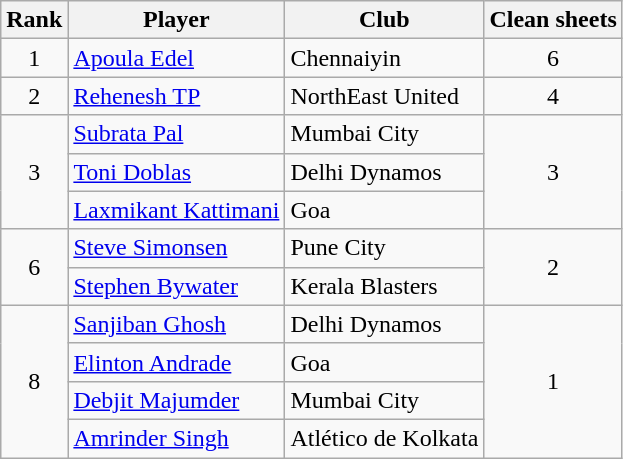<table class="wikitable" style="text-align:center">
<tr>
<th>Rank</th>
<th>Player</th>
<th>Club</th>
<th>Clean sheets</th>
</tr>
<tr>
<td>1</td>
<td align="left"> <a href='#'>Apoula Edel</a></td>
<td align="left">Chennaiyin</td>
<td>6</td>
</tr>
<tr>
<td>2</td>
<td align="left"> <a href='#'>Rehenesh TP</a></td>
<td align="left">NorthEast United</td>
<td>4</td>
</tr>
<tr>
<td rowspan="3">3</td>
<td align="left"> <a href='#'>Subrata Pal</a></td>
<td align="left">Mumbai City</td>
<td rowspan="3">3</td>
</tr>
<tr>
<td align="left"> <a href='#'>Toni Doblas</a></td>
<td align="left">Delhi Dynamos</td>
</tr>
<tr>
<td align="left"> <a href='#'>Laxmikant Kattimani</a></td>
<td align="left">Goa</td>
</tr>
<tr>
<td rowspan="2">6</td>
<td align="left"> <a href='#'>Steve Simonsen</a></td>
<td align="left">Pune City</td>
<td rowspan="2">2</td>
</tr>
<tr>
<td align="left"> <a href='#'>Stephen Bywater</a></td>
<td align="left">Kerala Blasters</td>
</tr>
<tr>
<td rowspan="4">8</td>
<td align="left"> <a href='#'>Sanjiban Ghosh</a></td>
<td align="left">Delhi Dynamos</td>
<td rowspan="4">1</td>
</tr>
<tr>
<td align="left"> <a href='#'>Elinton Andrade</a></td>
<td align="left">Goa</td>
</tr>
<tr>
<td align="left"> <a href='#'>Debjit Majumder</a></td>
<td align="left">Mumbai City</td>
</tr>
<tr>
<td align="left"> <a href='#'>Amrinder Singh</a></td>
<td align="left">Atlético de Kolkata</td>
</tr>
</table>
